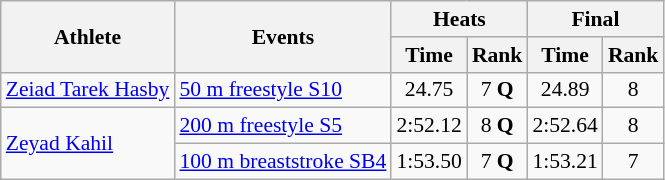<table class=wikitable style="font-size:90%">
<tr>
<th rowspan="2">Athlete</th>
<th rowspan="2">Events</th>
<th colspan="2">Heats</th>
<th colspan="2">Final</th>
</tr>
<tr>
<th>Time</th>
<th>Rank</th>
<th>Time</th>
<th>Rank</th>
</tr>
<tr style="text-align:center">
<td style="text-align:left"><a href='#'>Zeiad Tarek Hasby</a></td>
<td style="text-align:left"><a href='#'>50 m freestyle S10</a></td>
<td>24.75</td>
<td>7 <strong>Q</strong></td>
<td>24.89</td>
<td>8</td>
</tr>
<tr style="text-align:center">
<td style="text-align:left"  rowspan=2><a href='#'>Zeyad Kahil</a></td>
<td style="text-align:left"><a href='#'>200 m freestyle S5</a></td>
<td>2:52.12</td>
<td>8 <strong>Q</strong></td>
<td>2:52.64</td>
<td>8</td>
</tr>
<tr style="text-align:center">
<td style="text-align:left"><a href='#'>100 m breaststroke SB4</a></td>
<td>1:53.50</td>
<td>7 <strong>Q</strong></td>
<td>1:53.21</td>
<td>7</td>
</tr>
</table>
